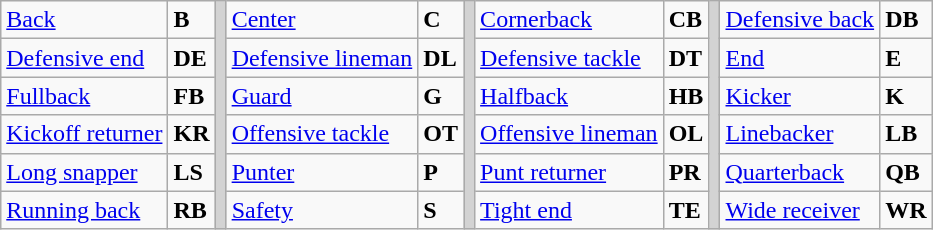<table class="wikitable">
<tr>
<td><a href='#'>Back</a></td>
<td><strong>B</strong></td>
<td rowSpan="6" style="background-color:lightgrey;"></td>
<td><a href='#'>Center</a></td>
<td><strong>C</strong></td>
<td rowSpan="6" style="background-color:lightgrey;"></td>
<td><a href='#'>Cornerback</a></td>
<td><strong>CB</strong></td>
<td rowSpan="6" style="background-color:lightgrey;"></td>
<td><a href='#'>Defensive back</a></td>
<td><strong>DB</strong></td>
</tr>
<tr>
<td><a href='#'>Defensive end</a></td>
<td><strong>DE</strong></td>
<td><a href='#'>Defensive lineman</a></td>
<td><strong>DL</strong></td>
<td><a href='#'>Defensive tackle</a></td>
<td><strong>DT</strong></td>
<td><a href='#'>End</a></td>
<td><strong>E</strong></td>
</tr>
<tr>
<td><a href='#'>Fullback</a></td>
<td><strong>FB</strong></td>
<td><a href='#'>Guard</a></td>
<td><strong>G</strong></td>
<td><a href='#'>Halfback</a></td>
<td><strong>HB</strong></td>
<td><a href='#'>Kicker</a></td>
<td><strong>K</strong></td>
</tr>
<tr>
<td><a href='#'>Kickoff returner</a></td>
<td><strong>KR</strong></td>
<td><a href='#'>Offensive tackle</a></td>
<td><strong>OT</strong></td>
<td><a href='#'>Offensive lineman</a></td>
<td><strong>OL</strong></td>
<td><a href='#'>Linebacker</a></td>
<td><strong>LB</strong></td>
</tr>
<tr>
<td><a href='#'>Long snapper</a></td>
<td><strong>LS</strong></td>
<td><a href='#'>Punter</a></td>
<td><strong>P</strong></td>
<td><a href='#'>Punt returner</a></td>
<td><strong>PR</strong></td>
<td><a href='#'>Quarterback</a></td>
<td><strong>QB</strong></td>
</tr>
<tr>
<td><a href='#'>Running back</a></td>
<td><strong>RB</strong></td>
<td><a href='#'>Safety</a></td>
<td><strong>S</strong></td>
<td><a href='#'>Tight end</a></td>
<td><strong>TE</strong></td>
<td><a href='#'>Wide receiver</a></td>
<td><strong>WR</strong></td>
</tr>
</table>
